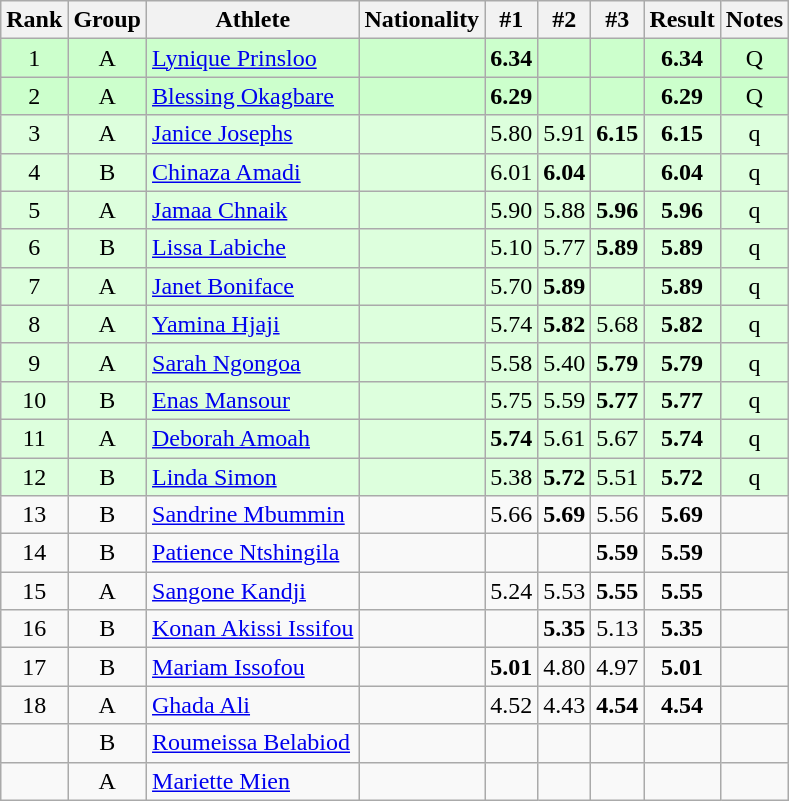<table class="wikitable sortable" style="text-align:center">
<tr>
<th>Rank</th>
<th>Group</th>
<th>Athlete</th>
<th>Nationality</th>
<th>#1</th>
<th>#2</th>
<th>#3</th>
<th>Result</th>
<th>Notes</th>
</tr>
<tr bgcolor=ccffcc>
<td>1</td>
<td>A</td>
<td align=left><a href='#'>Lynique Prinsloo</a></td>
<td align=left></td>
<td><strong>6.34</strong></td>
<td></td>
<td></td>
<td><strong>6.34</strong></td>
<td>Q</td>
</tr>
<tr bgcolor=ccffcc>
<td>2</td>
<td>A</td>
<td align=left><a href='#'>Blessing Okagbare</a></td>
<td align=left></td>
<td><strong>6.29</strong></td>
<td></td>
<td></td>
<td><strong>6.29</strong></td>
<td>Q</td>
</tr>
<tr bgcolor=ddffdd>
<td>3</td>
<td>A</td>
<td align=left><a href='#'>Janice Josephs</a></td>
<td align=left></td>
<td>5.80</td>
<td>5.91</td>
<td><strong>6.15</strong></td>
<td><strong>6.15</strong></td>
<td>q</td>
</tr>
<tr bgcolor=ddffdd>
<td>4</td>
<td>B</td>
<td align=left><a href='#'>Chinaza Amadi</a></td>
<td align=left></td>
<td>6.01</td>
<td><strong>6.04</strong></td>
<td></td>
<td><strong>6.04</strong></td>
<td>q</td>
</tr>
<tr bgcolor=ddffdd>
<td>5</td>
<td>A</td>
<td align=left><a href='#'>Jamaa Chnaik</a></td>
<td align=left></td>
<td>5.90</td>
<td>5.88</td>
<td><strong>5.96</strong></td>
<td><strong>5.96</strong></td>
<td>q</td>
</tr>
<tr bgcolor=ddffdd>
<td>6</td>
<td>B</td>
<td align=left><a href='#'>Lissa Labiche</a></td>
<td align=left></td>
<td>5.10</td>
<td>5.77</td>
<td><strong>5.89</strong></td>
<td><strong>5.89</strong></td>
<td>q</td>
</tr>
<tr bgcolor=ddffdd>
<td>7</td>
<td>A</td>
<td align=left><a href='#'>Janet Boniface</a></td>
<td align=left></td>
<td>5.70</td>
<td><strong>5.89</strong></td>
<td></td>
<td><strong>5.89</strong></td>
<td>q</td>
</tr>
<tr bgcolor=ddffdd>
<td>8</td>
<td>A</td>
<td align=left><a href='#'>Yamina Hjaji</a></td>
<td align=left></td>
<td>5.74</td>
<td><strong>5.82</strong></td>
<td>5.68</td>
<td><strong>5.82</strong></td>
<td>q</td>
</tr>
<tr bgcolor=ddffdd>
<td>9</td>
<td>A</td>
<td align=left><a href='#'>Sarah Ngongoa</a></td>
<td align=left></td>
<td>5.58</td>
<td>5.40</td>
<td><strong>5.79</strong></td>
<td><strong>5.79</strong></td>
<td>q</td>
</tr>
<tr bgcolor=ddffdd>
<td>10</td>
<td>B</td>
<td align=left><a href='#'>Enas Mansour</a></td>
<td align=left></td>
<td>5.75</td>
<td>5.59</td>
<td><strong>5.77</strong></td>
<td><strong>5.77</strong></td>
<td>q</td>
</tr>
<tr bgcolor=ddffdd>
<td>11</td>
<td>A</td>
<td align=left><a href='#'>Deborah Amoah</a></td>
<td align=left></td>
<td><strong>5.74</strong></td>
<td>5.61</td>
<td>5.67</td>
<td><strong>5.74</strong></td>
<td>q</td>
</tr>
<tr bgcolor=ddffdd>
<td>12</td>
<td>B</td>
<td align=left><a href='#'>Linda Simon</a></td>
<td align=left></td>
<td>5.38</td>
<td><strong>5.72</strong></td>
<td>5.51</td>
<td><strong>5.72</strong></td>
<td>q</td>
</tr>
<tr>
<td>13</td>
<td>B</td>
<td align=left><a href='#'>Sandrine Mbummin</a></td>
<td align=left></td>
<td>5.66</td>
<td><strong>5.69</strong></td>
<td>5.56</td>
<td><strong>5.69</strong></td>
<td></td>
</tr>
<tr>
<td>14</td>
<td>B</td>
<td align=left><a href='#'>Patience Ntshingila</a></td>
<td align=left></td>
<td></td>
<td></td>
<td><strong>5.59</strong></td>
<td><strong>5.59</strong></td>
<td></td>
</tr>
<tr>
<td>15</td>
<td>A</td>
<td align=left><a href='#'>Sangone Kandji</a></td>
<td align=left></td>
<td>5.24</td>
<td>5.53</td>
<td><strong>5.55</strong></td>
<td><strong>5.55</strong></td>
<td></td>
</tr>
<tr>
<td>16</td>
<td>B</td>
<td align=left><a href='#'>Konan Akissi Issifou</a></td>
<td align=left></td>
<td></td>
<td><strong>5.35</strong></td>
<td>5.13</td>
<td><strong>5.35</strong></td>
<td></td>
</tr>
<tr>
<td>17</td>
<td>B</td>
<td align=left><a href='#'>Mariam Issofou</a></td>
<td align=left></td>
<td><strong>5.01</strong></td>
<td>4.80</td>
<td>4.97</td>
<td><strong>5.01</strong></td>
<td></td>
</tr>
<tr>
<td>18</td>
<td>A</td>
<td align=left><a href='#'>Ghada Ali</a></td>
<td align=left></td>
<td>4.52</td>
<td>4.43</td>
<td><strong>4.54</strong></td>
<td><strong>4.54</strong></td>
<td></td>
</tr>
<tr>
<td></td>
<td>B</td>
<td align=left><a href='#'>Roumeissa Belabiod</a></td>
<td align=left></td>
<td></td>
<td></td>
<td></td>
<td><strong></strong></td>
<td></td>
</tr>
<tr>
<td></td>
<td>A</td>
<td align=left><a href='#'>Mariette Mien</a></td>
<td align=left></td>
<td></td>
<td></td>
<td></td>
<td><strong></strong></td>
<td></td>
</tr>
</table>
